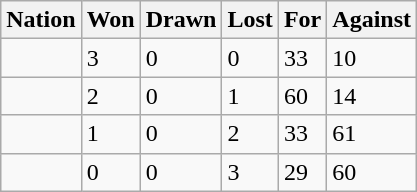<table class="wikitable">
<tr>
<th>Nation</th>
<th>Won</th>
<th>Drawn</th>
<th>Lost</th>
<th>For</th>
<th>Against</th>
</tr>
<tr>
<td></td>
<td>3</td>
<td>0</td>
<td>0</td>
<td>33</td>
<td>10</td>
</tr>
<tr>
<td></td>
<td>2</td>
<td>0</td>
<td>1</td>
<td>60</td>
<td>14</td>
</tr>
<tr>
<td></td>
<td>1</td>
<td>0</td>
<td>2</td>
<td>33</td>
<td>61</td>
</tr>
<tr>
<td></td>
<td>0</td>
<td>0</td>
<td>3</td>
<td>29</td>
<td>60</td>
</tr>
</table>
